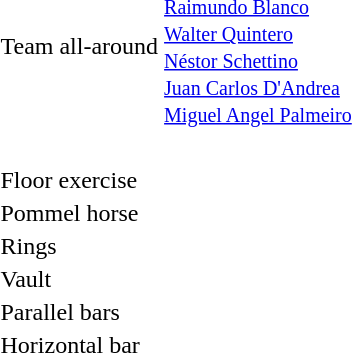<table>
<tr>
<td>Team all-around <br></td>
<td><br><small> <a href='#'>Raimundo Blanco</a> <br> <a href='#'>Walter Quintero</a> <br> <a href='#'>Néstor Schettino</a> <br> <a href='#'>Juan Carlos D'Andrea</a> <br> <a href='#'>Miguel Angel Palmeiro</a> </small></td>
<td></td>
<td></td>
</tr>
<tr>
<td> <br></td>
<td></td>
<td></td>
<td></td>
</tr>
<tr>
<td>Floor exercise <br></td>
<td></td>
<td></td>
<td></td>
</tr>
<tr>
<td>Pommel horse <br></td>
<td></td>
<td></td>
<td></td>
</tr>
<tr>
<td>Rings <br></td>
<td></td>
<td></td>
<td></td>
</tr>
<tr>
<td>Vault <br></td>
<td></td>
<td></td>
<td></td>
</tr>
<tr>
<td>Parallel bars <br></td>
<td></td>
<td></td>
<td></td>
</tr>
<tr>
<td>Horizontal bar <br></td>
<td></td>
<td></td>
<td></td>
</tr>
</table>
